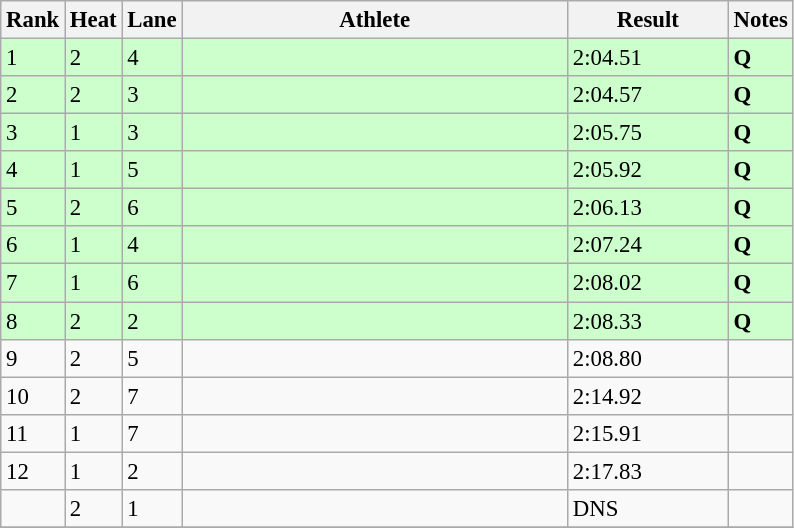<table class="wikitable" style="font-size:95%" style="width:35em;" style="text-align:center">
<tr>
<th>Rank</th>
<th>Heat</th>
<th>Lane</th>
<th width=250>Athlete</th>
<th width=100>Result</th>
<th>Notes</th>
</tr>
<tr bgcolor=ccffcc>
<td>1</td>
<td>2</td>
<td>4</td>
<td align=left></td>
<td>2:04.51</td>
<td><strong>Q</strong></td>
</tr>
<tr bgcolor=ccffcc>
<td>2</td>
<td>2</td>
<td>3</td>
<td align=left></td>
<td>2:04.57</td>
<td><strong>Q</strong></td>
</tr>
<tr bgcolor=ccffcc>
<td>3</td>
<td>1</td>
<td>3</td>
<td align=left></td>
<td>2:05.75</td>
<td><strong>Q</strong></td>
</tr>
<tr bgcolor=ccffcc>
<td>4</td>
<td>1</td>
<td>5</td>
<td align=left></td>
<td>2:05.92</td>
<td><strong>Q</strong></td>
</tr>
<tr bgcolor=ccffcc>
<td>5</td>
<td>2</td>
<td>6</td>
<td align=left></td>
<td>2:06.13</td>
<td><strong>Q</strong></td>
</tr>
<tr bgcolor=ccffcc>
<td>6</td>
<td>1</td>
<td>4</td>
<td align=left></td>
<td>2:07.24</td>
<td><strong>Q</strong></td>
</tr>
<tr bgcolor=ccffcc>
<td>7</td>
<td>1</td>
<td>6</td>
<td align=left></td>
<td>2:08.02</td>
<td><strong>Q</strong></td>
</tr>
<tr bgcolor=ccffcc>
<td>8</td>
<td>2</td>
<td>2</td>
<td align=left></td>
<td>2:08.33</td>
<td><strong>Q</strong></td>
</tr>
<tr>
<td>9</td>
<td>2</td>
<td>5</td>
<td align=left></td>
<td>2:08.80</td>
<td></td>
</tr>
<tr>
<td>10</td>
<td>2</td>
<td>7</td>
<td align=left></td>
<td>2:14.92</td>
<td></td>
</tr>
<tr>
<td>11</td>
<td>1</td>
<td>7</td>
<td align=left></td>
<td>2:15.91</td>
<td></td>
</tr>
<tr>
<td>12</td>
<td>1</td>
<td>2</td>
<td align=left></td>
<td>2:17.83</td>
<td></td>
</tr>
<tr>
<td></td>
<td>2</td>
<td>1</td>
<td align=left></td>
<td>DNS</td>
<td></td>
</tr>
<tr>
</tr>
</table>
